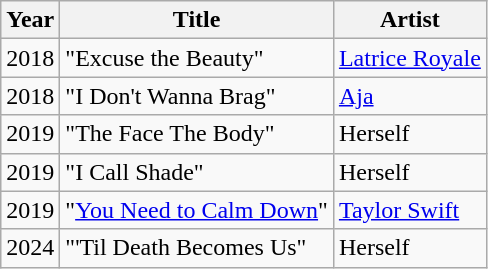<table class="wikitable">
<tr>
<th>Year</th>
<th>Title</th>
<th>Artist</th>
</tr>
<tr>
<td>2018</td>
<td>"Excuse the Beauty"</td>
<td><a href='#'>Latrice Royale</a></td>
</tr>
<tr>
<td>2018</td>
<td>"I Don't Wanna Brag"</td>
<td><a href='#'>Aja</a></td>
</tr>
<tr>
<td>2019</td>
<td>"The Face The Body"</td>
<td>Herself</td>
</tr>
<tr>
<td>2019</td>
<td>"I Call Shade"</td>
<td>Herself</td>
</tr>
<tr>
<td>2019</td>
<td>"<a href='#'>You Need to Calm Down</a>"</td>
<td><a href='#'>Taylor Swift</a></td>
</tr>
<tr>
<td>2024</td>
<td>"'Til Death Becomes Us"</td>
<td>Herself</td>
</tr>
</table>
